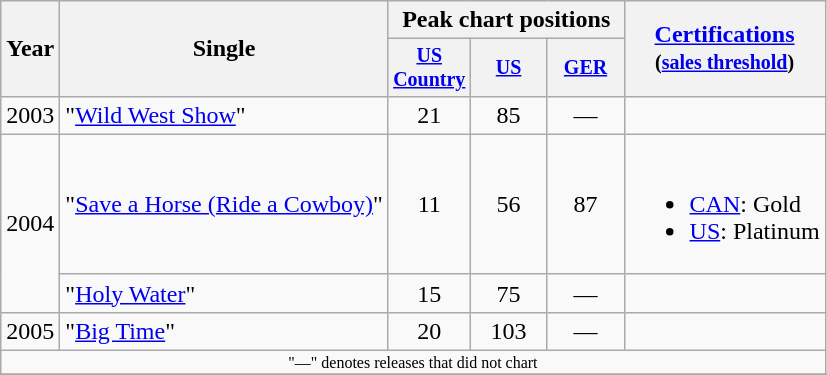<table class="wikitable" style="text-align:center;">
<tr>
<th rowspan="2">Year</th>
<th rowspan="2">Single</th>
<th colspan="3">Peak chart positions</th>
<th rowspan="2"><a href='#'>Certifications</a><br><small>(<a href='#'>sales threshold</a>)</small></th>
</tr>
<tr style="font-size:smaller;">
<th width="45"><a href='#'>US Country</a><br></th>
<th width="45"><a href='#'>US</a><br></th>
<th width="45"><a href='#'>GER</a><br></th>
</tr>
<tr>
<td>2003</td>
<td align="left">"<a href='#'>Wild West Show</a>"</td>
<td>21</td>
<td>85</td>
<td>—</td>
<td></td>
</tr>
<tr>
<td rowspan="2">2004</td>
<td align="left">"<a href='#'>Save a Horse (Ride a Cowboy)</a>"</td>
<td>11</td>
<td>56</td>
<td>87</td>
<td align="left"><br><ul><li><a href='#'>CAN</a>: Gold</li><li><a href='#'>US</a>: Platinum</li></ul></td>
</tr>
<tr>
<td align="left">"<a href='#'>Holy Water</a>"</td>
<td>15</td>
<td>75</td>
<td>—</td>
<td></td>
</tr>
<tr>
<td>2005</td>
<td align="left">"<a href='#'>Big Time</a>"</td>
<td>20</td>
<td>103</td>
<td>—</td>
<td></td>
</tr>
<tr>
<td colspan="6" style="font-size:8pt">"—" denotes releases that did not chart</td>
</tr>
<tr>
</tr>
</table>
